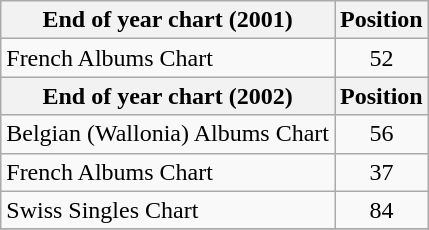<table class="wikitable sortable">
<tr>
<th align="left">End of year chart (2001)</th>
<th align="center">Position</th>
</tr>
<tr>
<td align="left">French Albums Chart</td>
<td align="center">52</td>
</tr>
<tr>
<th align="left">End of year chart (2002)</th>
<th align="center">Position</th>
</tr>
<tr>
<td align="left">Belgian (Wallonia) Albums Chart</td>
<td align="center">56</td>
</tr>
<tr>
<td align="left">French Albums Chart</td>
<td align="center">37</td>
</tr>
<tr>
<td align="left">Swiss Singles Chart</td>
<td align="center">84</td>
</tr>
<tr>
</tr>
</table>
